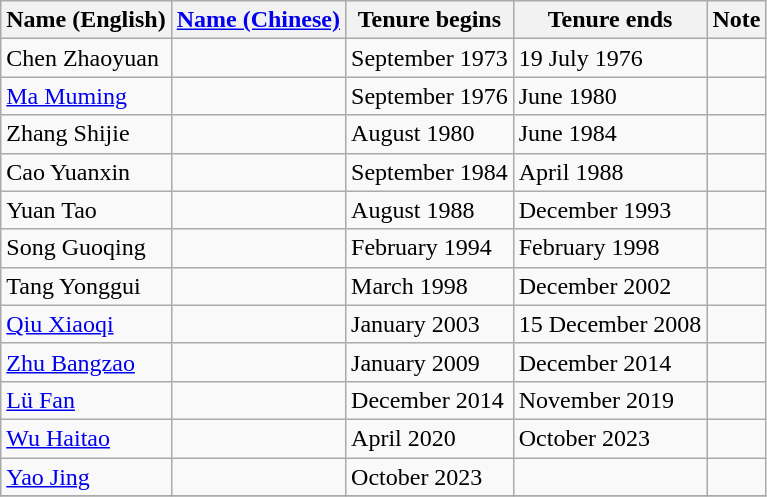<table class="wikitable">
<tr>
<th>Name (English)</th>
<th><a href='#'>Name (Chinese)</a></th>
<th>Tenure begins</th>
<th>Tenure ends</th>
<th>Note</th>
</tr>
<tr>
<td>Chen Zhaoyuan</td>
<td></td>
<td>September 1973</td>
<td>19 July 1976</td>
<td></td>
</tr>
<tr>
<td><a href='#'>Ma Muming</a></td>
<td></td>
<td>September 1976</td>
<td>June 1980</td>
<td></td>
</tr>
<tr>
<td>Zhang Shijie</td>
<td></td>
<td>August 1980</td>
<td>June 1984</td>
<td></td>
</tr>
<tr>
<td>Cao Yuanxin</td>
<td></td>
<td>September 1984</td>
<td>April 1988</td>
<td></td>
</tr>
<tr>
<td>Yuan Tao</td>
<td></td>
<td>August 1988</td>
<td>December 1993</td>
<td></td>
</tr>
<tr>
<td>Song Guoqing</td>
<td></td>
<td>February 1994</td>
<td>February 1998</td>
<td></td>
</tr>
<tr>
<td>Tang Yonggui</td>
<td></td>
<td>March 1998</td>
<td>December 2002</td>
<td></td>
</tr>
<tr>
<td><a href='#'>Qiu Xiaoqi</a></td>
<td></td>
<td>January 2003</td>
<td>15 December 2008</td>
<td></td>
</tr>
<tr>
<td><a href='#'>Zhu Bangzao</a></td>
<td></td>
<td>January 2009</td>
<td>December 2014</td>
<td></td>
</tr>
<tr>
<td><a href='#'>Lü Fan</a></td>
<td></td>
<td>December 2014</td>
<td>November 2019</td>
<td></td>
</tr>
<tr>
<td><a href='#'>Wu Haitao</a></td>
<td></td>
<td>April 2020</td>
<td>October 2023</td>
<td></td>
</tr>
<tr>
<td><a href='#'>Yao Jing</a></td>
<td></td>
<td>October 2023</td>
<td></td>
<td></td>
</tr>
<tr>
</tr>
</table>
